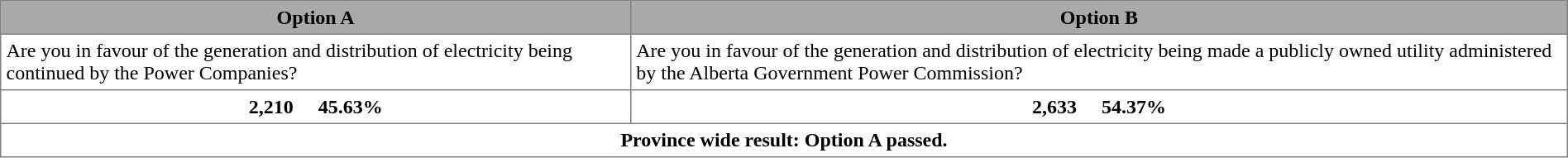<table border="1" cellpadding="4" cellspacing="0" style="border-collapse: collapse">
<tr bgcolor="darkgray">
<th>Option A</th>
<th>Option B</th>
</tr>
<tr>
<td>Are you in favour of the generation and distribution of electricity being continued by the Power Companies?</td>
<td>Are you in favour of the generation and distribution of electricity being made a publicly owned utility administered by the Alberta Government Power Commission?</td>
</tr>
<tr>
<th>2,210       45.63%</th>
<th>2,633       54.37%</th>
</tr>
<tr>
<th colspan="2">Province wide result: Option A passed.</th>
</tr>
</table>
